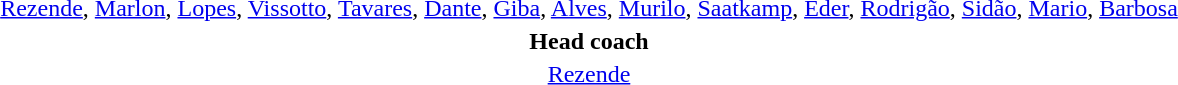<table style="text-align: center; margin-top: 2em; margin-left: auto; margin-right: auto">
<tr>
<td><a href='#'>Rezende</a>, <a href='#'>Marlon</a>, <a href='#'>Lopes</a>, <a href='#'>Vissotto</a>, <a href='#'>Tavares</a>, <a href='#'>Dante</a>, <a href='#'>Giba</a>, <a href='#'>Alves</a>, <a href='#'>Murilo</a>, <a href='#'>Saatkamp</a>, <a href='#'>Eder</a>, <a href='#'>Rodrigão</a>, <a href='#'>Sidão</a>, <a href='#'>Mario</a>, <a href='#'>Barbosa</a></td>
</tr>
<tr>
<td><strong>Head coach</strong></td>
</tr>
<tr>
<td><a href='#'>Rezende</a></td>
</tr>
</table>
